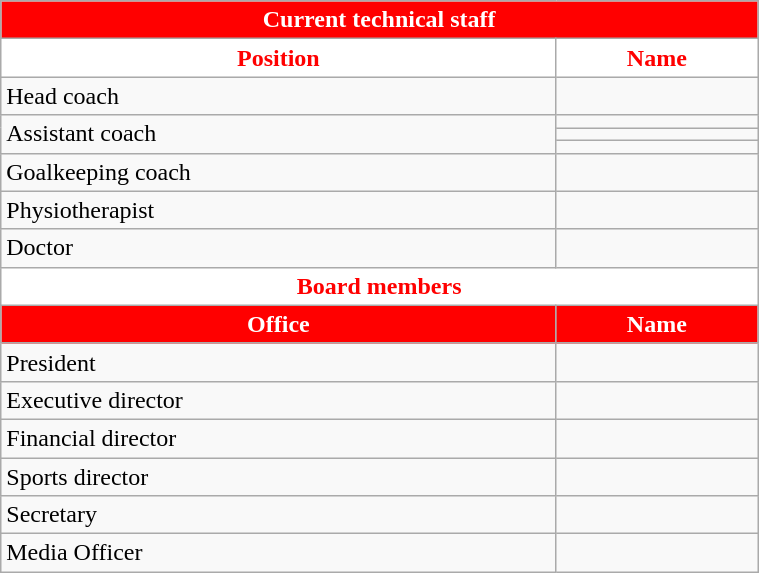<table class="wikitable" width=40% style="text-align:left;font-size:100%">
<tr>
<th style="color:#FFFFFF;background:#FF0000" colspan="2">Current technical staff</th>
</tr>
<tr>
<th style="color:#FF0000;background:#FFFFFF">Position</th>
<th style="color:#FF0000;background:#FFFFFF">Name</th>
</tr>
<tr>
<td>Head coach</td>
<td> </td>
</tr>
<tr>
<td rowspan="3">Assistant coach</td>
<td> </td>
</tr>
<tr>
<td> </td>
</tr>
<tr>
<td> </td>
</tr>
<tr>
<td>Goalkeeping coach</td>
<td> </td>
</tr>
<tr>
<td>Physiotherapist</td>
<td> </td>
</tr>
<tr>
<td>Doctor</td>
<td> </td>
</tr>
<tr>
<th style="color:#FF0000;background:#FFFFFF" colspan="2">Board members</th>
</tr>
<tr>
<th style="color:#FFFFFF;background:#FF0000">Office</th>
<th style="color:#FFFFFF;background:#FF0000">Name</th>
</tr>
<tr>
<td>President</td>
<td> </td>
</tr>
<tr>
<td>Executive director</td>
<td> </td>
</tr>
<tr>
<td>Financial director</td>
<td> </td>
</tr>
<tr>
<td>Sports director</td>
<td> </td>
</tr>
<tr>
<td>Secretary</td>
<td> </td>
</tr>
<tr>
<td>Media Officer</td>
<td> </td>
</tr>
</table>
